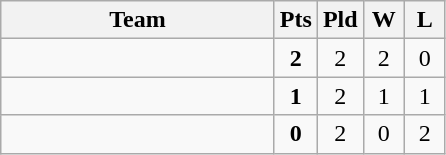<table class=wikitable style="text-align:center">
<tr>
<th width=175>Team</th>
<th width=20>Pts</th>
<th width=20>Pld</th>
<th width=20>W</th>
<th width=20>L</th>
</tr>
<tr>
<td style="text-align:left"></td>
<td><strong>2</strong></td>
<td>2</td>
<td>2</td>
<td>0</td>
</tr>
<tr>
<td style="text-align:left"></td>
<td><strong>1</strong></td>
<td>2</td>
<td>1</td>
<td>1</td>
</tr>
<tr>
<td style="text-align:left"></td>
<td><strong>0</strong></td>
<td>2</td>
<td>0</td>
<td>2</td>
</tr>
</table>
